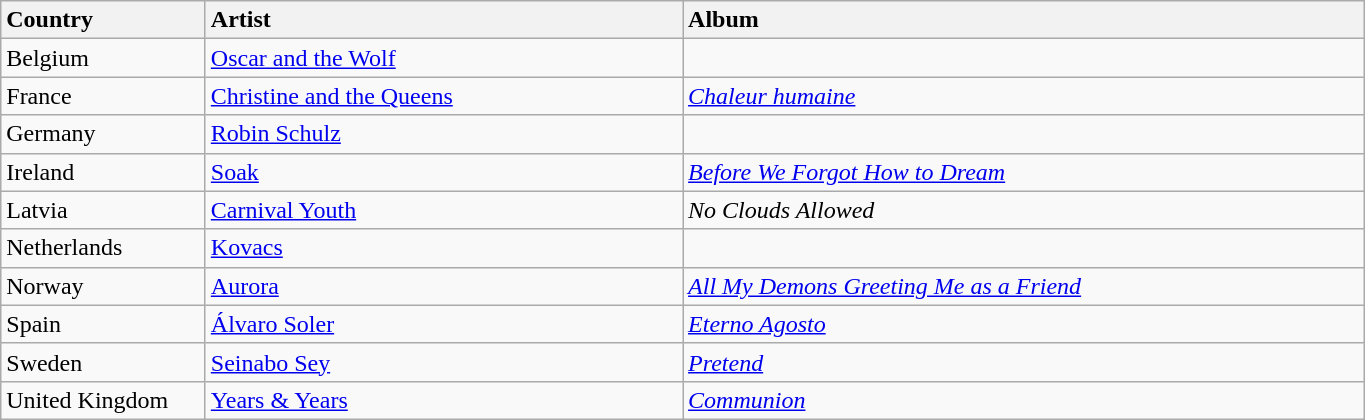<table class="wikitable" style="width:72%;">
<tr>
<th style="width:15%; text-align:left;">Country</th>
<th style="width:35%; text-align:left;">Artist</th>
<th style="width:50%; text-align:left;">Album</th>
</tr>
<tr>
<td>Belgium</td>
<td><a href='#'>Oscar and the Wolf</a></td>
<td></td>
</tr>
<tr>
<td>France</td>
<td><a href='#'>Christine and the Queens</a></td>
<td><em><a href='#'>Chaleur humaine</a></em></td>
</tr>
<tr>
<td>Germany</td>
<td><a href='#'>Robin Schulz</a></td>
<td></td>
</tr>
<tr>
<td>Ireland</td>
<td><a href='#'>Soak</a></td>
<td><em><a href='#'>Before We Forgot How to Dream</a></em></td>
</tr>
<tr>
<td>Latvia</td>
<td><a href='#'>Carnival Youth</a></td>
<td><em>No Clouds Allowed</em></td>
</tr>
<tr>
<td>Netherlands</td>
<td><a href='#'>Kovacs</a></td>
<td></td>
</tr>
<tr>
<td>Norway</td>
<td><a href='#'>Aurora</a></td>
<td><em><a href='#'>All My Demons Greeting Me as a Friend</a></em></td>
</tr>
<tr>
<td>Spain</td>
<td><a href='#'>Álvaro Soler</a></td>
<td><em><a href='#'>Eterno Agosto</a></em></td>
</tr>
<tr>
<td>Sweden</td>
<td><a href='#'>Seinabo Sey</a></td>
<td><em><a href='#'>Pretend</a></em></td>
</tr>
<tr>
<td>United Kingdom</td>
<td><a href='#'>Years & Years</a></td>
<td><em><a href='#'>Communion</a></em></td>
</tr>
</table>
